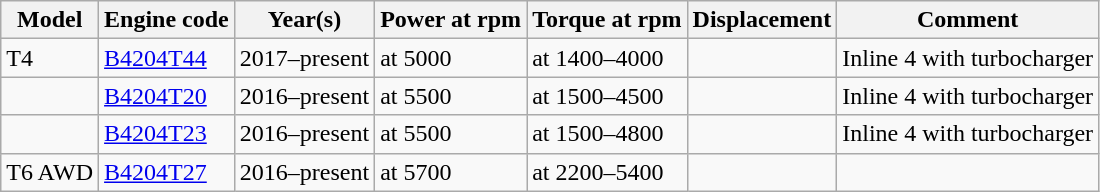<table class="wikitable collapsible sortable">
<tr>
<th>Model</th>
<th>Engine code</th>
<th>Year(s)</th>
<th>Power at rpm</th>
<th>Torque at rpm</th>
<th>Displacement</th>
<th>Comment</th>
</tr>
<tr>
<td>T4</td>
<td><a href='#'>B4204T44</a></td>
<td>2017–present</td>
<td> at 5000</td>
<td> at 1400–4000</td>
<td></td>
<td>Inline 4 with turbocharger</td>
</tr>
<tr>
<td></td>
<td><a href='#'>B4204T20</a></td>
<td>2016–present</td>
<td> at 5500</td>
<td> at 1500–4500</td>
<td></td>
<td>Inline 4 with turbocharger</td>
</tr>
<tr>
<td></td>
<td><a href='#'>B4204T23</a></td>
<td>2016–present</td>
<td> at 5500</td>
<td> at 1500–4800</td>
<td></td>
<td>Inline 4 with turbocharger</td>
</tr>
<tr>
<td>T6 AWD</td>
<td><a href='#'>B4204T27</a></td>
<td>2016–present</td>
<td> at 5700</td>
<td> at 2200–5400</td>
<td></td>
<td></td>
</tr>
</table>
